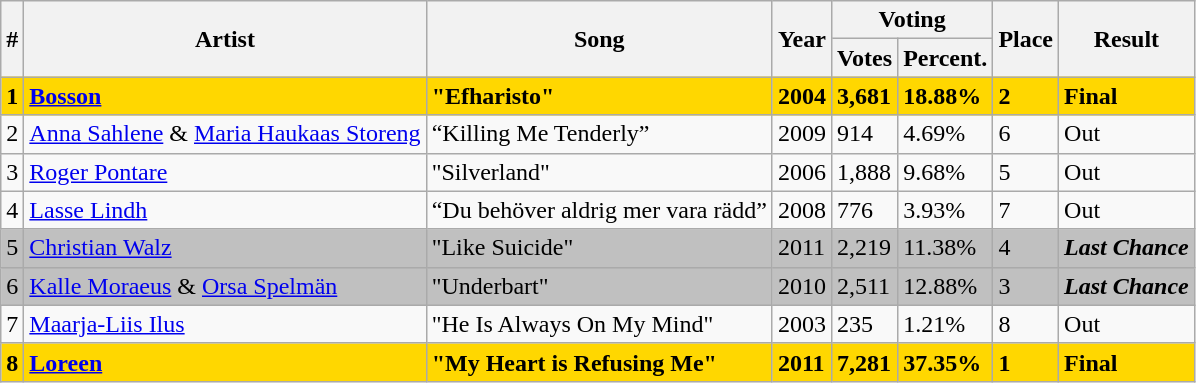<table class=wikitable>
<tr>
<th rowspan="2">#</th>
<th rowspan="2">Artist</th>
<th rowspan="2">Song</th>
<th rowspan="2">Year</th>
<th colspan="2">Voting </th>
<th rowspan="2">Place</th>
<th rowspan="2">Result</th>
</tr>
<tr>
<th>Votes</th>
<th>Percent.</th>
</tr>
<tr bgcolor="gold">
<td><strong>1</strong></td>
<td><strong><a href='#'>Bosson</a></strong></td>
<td><strong>"Efharisto"</strong></td>
<td><strong>2004</strong></td>
<td><strong>3,681</strong></td>
<td><strong>18.88%</strong></td>
<td><strong>2</strong></td>
<td><strong>Final</strong></td>
</tr>
<tr>
<td>2</td>
<td><a href='#'>Anna Sahlene</a> & <a href='#'>Maria Haukaas Storeng</a></td>
<td>“Killing Me Tenderly”</td>
<td>2009</td>
<td>914</td>
<td>4.69%</td>
<td>6</td>
<td>Out</td>
</tr>
<tr>
<td>3</td>
<td><a href='#'>Roger Pontare</a></td>
<td>"Silverland"</td>
<td>2006</td>
<td>1,888</td>
<td>9.68%</td>
<td>5</td>
<td>Out</td>
</tr>
<tr>
<td>4</td>
<td><a href='#'>Lasse Lindh</a></td>
<td>“Du behöver aldrig mer vara rädd”</td>
<td>2008</td>
<td>776</td>
<td>3.93%</td>
<td>7</td>
<td>Out</td>
</tr>
<tr bgcolor="silver">
<td>5</td>
<td><a href='#'>Christian Walz</a></td>
<td>"Like Suicide"</td>
<td>2011</td>
<td>2,219</td>
<td>11.38%</td>
<td>4</td>
<td><strong><em>Last Chance</em></strong></td>
</tr>
<tr bgcolor="silver">
<td>6</td>
<td><a href='#'>Kalle Moraeus</a> & <a href='#'>Orsa Spelmän</a></td>
<td>"Underbart"</td>
<td>2010</td>
<td>2,511</td>
<td>12.88%</td>
<td>3</td>
<td><strong><em>Last Chance</em></strong></td>
</tr>
<tr>
<td>7</td>
<td><a href='#'>Maarja-Liis Ilus</a></td>
<td>"He Is Always On My Mind"</td>
<td>2003</td>
<td>235</td>
<td>1.21%</td>
<td>8</td>
<td>Out</td>
</tr>
<tr bgcolor="gold">
<td><strong>8</strong></td>
<td><strong><a href='#'>Loreen</a></strong></td>
<td><strong>"My Heart is Refusing Me"</strong></td>
<td><strong>2011</strong></td>
<td><strong>7,281</strong></td>
<td><strong>37.35%</strong></td>
<td><strong>1</strong></td>
<td><strong>Final</strong></td>
</tr>
</table>
